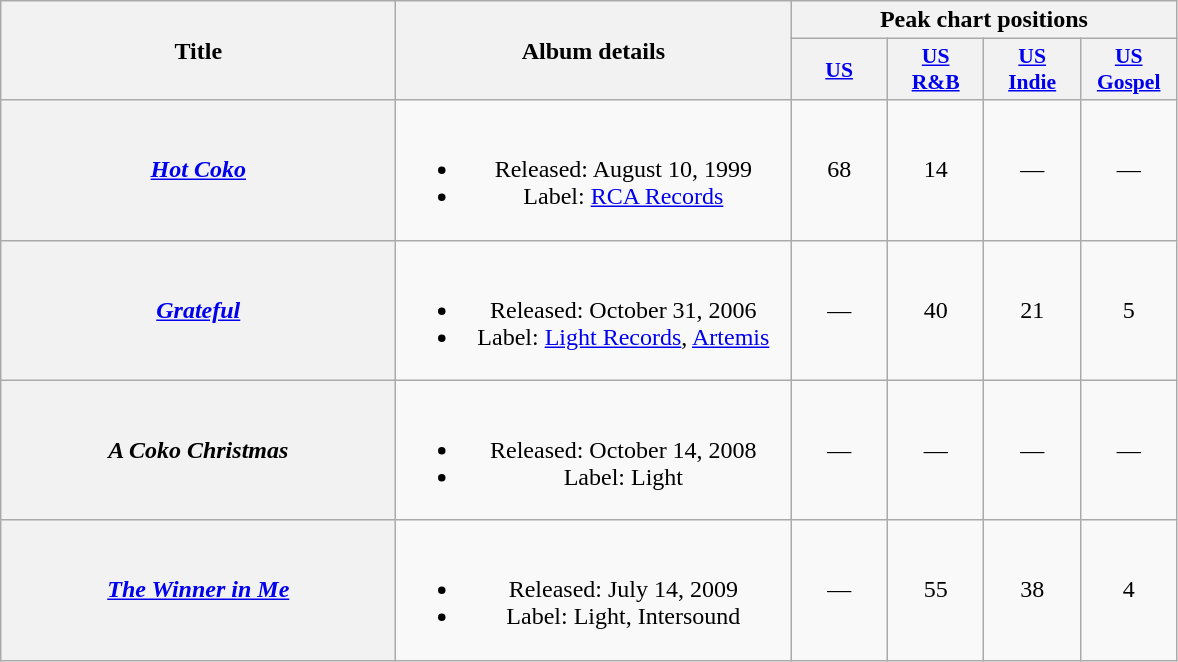<table class="wikitable plainrowheaders" style="text-align:center;" border="1">
<tr>
<th scope="col" rowspan="2" style="width:16em;">Title</th>
<th scope="col" rowspan="2" style="width:16em;">Album details</th>
<th scope="col" colspan="4">Peak chart positions</th>
</tr>
<tr>
<th scope="col" style="width:4em;font-size:90%;"><a href='#'>US</a><br></th>
<th scope="col" style="width:4em;font-size:90%;"><a href='#'>US<br>R&B</a><br></th>
<th scope="col" style="width:4em;font-size:90%;"><a href='#'>US<br>Indie</a><br></th>
<th scope="col" style="width:4em;font-size:90%;"><a href='#'>US<br>Gospel</a><br></th>
</tr>
<tr>
<th scope="row"><em><a href='#'>Hot Coko</a></em></th>
<td><br><ul><li>Released: August 10, 1999</li><li>Label: <a href='#'>RCA Records</a></li></ul></td>
<td>68</td>
<td>14</td>
<td>—</td>
<td>—</td>
</tr>
<tr>
<th scope="row"><em><a href='#'>Grateful</a></em></th>
<td><br><ul><li>Released: October 31, 2006</li><li>Label: <a href='#'>Light Records</a>, <a href='#'>Artemis</a></li></ul></td>
<td>—</td>
<td>40</td>
<td>21</td>
<td>5</td>
</tr>
<tr>
<th scope="row"><em>A Coko Christmas</em></th>
<td><br><ul><li>Released: October 14, 2008</li><li>Label: Light</li></ul></td>
<td>—</td>
<td>—</td>
<td>—</td>
<td>—</td>
</tr>
<tr>
<th scope="row"><em><a href='#'>The Winner in Me</a></em></th>
<td><br><ul><li>Released: July 14, 2009</li><li>Label: Light, Intersound</li></ul></td>
<td>—</td>
<td>55</td>
<td>38</td>
<td>4</td>
</tr>
</table>
